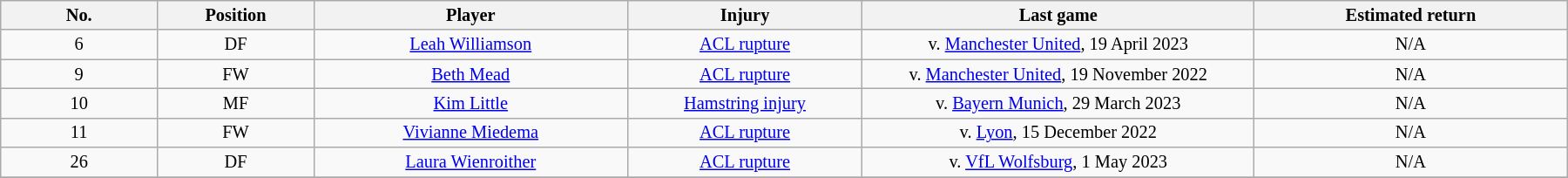<table class="wikitable sortable" style="width:100%; text-align:center; font-size:85%; max-width:1200px;">
<tr>
<th width="10%">No.</th>
<th width="10%">Position</th>
<th>Player</th>
<th width="15%">Injury</th>
<th width="25%">Last game</th>
<th width="20%">Estimated return</th>
</tr>
<tr>
<td>6</td>
<td>DF</td>
<td> <a href='#'>Leah Williamson</a></td>
<td><a href='#'>ACL rupture</a></td>
<td>v. <a href='#'>Manchester United</a>, 19 April 2023</td>
<td>N/A</td>
</tr>
<tr>
<td>9</td>
<td>FW</td>
<td> <a href='#'>Beth Mead</a></td>
<td><a href='#'>ACL rupture</a></td>
<td>v. <a href='#'>Manchester United</a>, 19 November 2022</td>
<td>N/A</td>
</tr>
<tr>
<td>10</td>
<td>MF</td>
<td> <a href='#'>Kim Little</a></td>
<td><a href='#'>Hamstring injury</a></td>
<td>v.  <a href='#'>Bayern Munich</a>, 29 March 2023</td>
<td>N/A</td>
</tr>
<tr>
<td>11</td>
<td>FW</td>
<td> <a href='#'>Vivianne Miedema</a></td>
<td><a href='#'>ACL rupture</a></td>
<td>v.  <a href='#'>Lyon</a>, 15 December 2022</td>
<td>N/A</td>
</tr>
<tr>
<td>26</td>
<td>DF</td>
<td> <a href='#'>Laura Wienroither</a></td>
<td><a href='#'>ACL rupture</a></td>
<td>v.  <a href='#'>VfL Wolfsburg</a>, 1 May 2023</td>
<td>N/A</td>
</tr>
<tr>
</tr>
</table>
